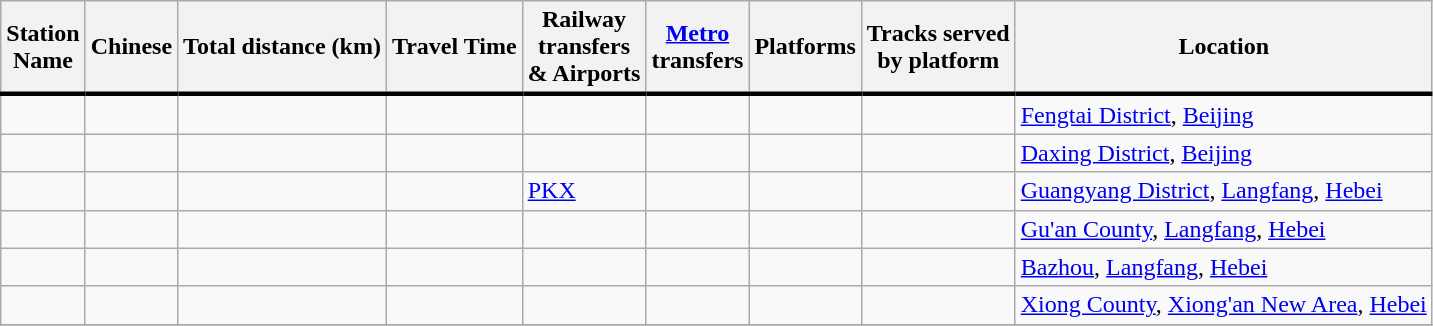<table class="wikitable">
<tr>
<th style="border-bottom:3px solid black;">Station<br>Name</th>
<th style="border-bottom:3px solid black;">Chinese</th>
<th style="border-bottom:3px solid black;">Total distance (km)</th>
<th style="border-bottom:3px solid black;">Travel Time</th>
<th style="border-bottom:3px solid black;">Railway<br>transfers<br>& Airports</th>
<th style="border-bottom:3px solid black;"><a href='#'>Metro</a><br>transfers</th>
<th style="border-bottom:3px solid black;">Platforms</th>
<th style="border-bottom:3px solid black;">Tracks served<br>by platform</th>
<th style="border-bottom:3px solid black;">Location</th>
</tr>
<tr>
<td><br></td>
<td></td>
<td align=right></td>
<td align=right></td>
<td></td>
<td>  </td>
<td></td>
<td></td>
<td><a href='#'>Fengtai District</a>, <a href='#'>Beijing</a><br></td>
</tr>
<tr>
<td></td>
<td></td>
<td align=right></td>
<td></td>
<td align=right></td>
<td> </td>
<td></td>
<td></td>
<td><a href='#'>Daxing District</a>, <a href='#'>Beijing</a></td>
</tr>
<tr>
<td></td>
<td></td>
<td align=right></td>
<td align=right></td>
<td> <a href='#'>PKX</a></td>
<td></td>
<td></td>
<td></td>
<td><a href='#'>Guangyang District</a>, <a href='#'>Langfang</a>, <a href='#'>Hebei</a></td>
</tr>
<tr>
<td><br></td>
<td></td>
<td></td>
<td align=right></td>
<td align=right></td>
<td></td>
<td></td>
<td></td>
<td><a href='#'>Gu'an County</a>, <a href='#'>Langfang</a>, <a href='#'>Hebei</a></td>
</tr>
<tr>
<td><br></td>
<td></td>
<td></td>
<td align=right></td>
<td align=right></td>
<td></td>
<td></td>
<td></td>
<td><a href='#'>Bazhou</a>, <a href='#'>Langfang</a>, <a href='#'>Hebei</a></td>
</tr>
<tr>
<td></td>
<td></td>
<td></td>
<td align=right></td>
<td align=right></td>
<td></td>
<td></td>
<td></td>
<td><a href='#'>Xiong County</a>, <a href='#'>Xiong'an New Area</a>, <a href='#'>Hebei</a></td>
</tr>
<tr>
</tr>
</table>
